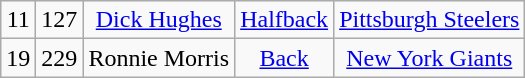<table class="wikitable" style="text-align:center">
<tr>
<td>11</td>
<td>127</td>
<td><a href='#'>Dick Hughes</a></td>
<td><a href='#'>Halfback</a></td>
<td><a href='#'>Pittsburgh Steelers</a></td>
</tr>
<tr>
<td>19</td>
<td>229</td>
<td>Ronnie Morris</td>
<td><a href='#'>Back</a></td>
<td><a href='#'>New York Giants</a></td>
</tr>
</table>
